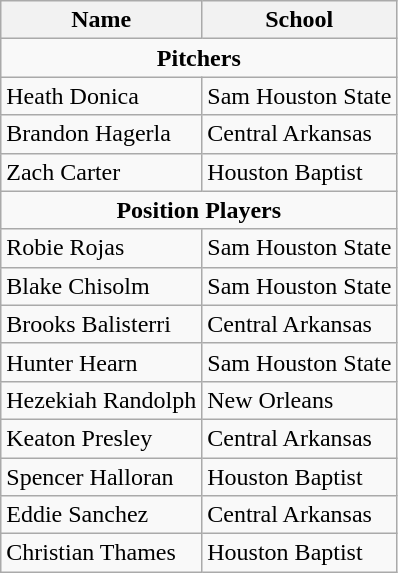<table class=wikitable>
<tr>
<th>Name</th>
<th>School</th>
</tr>
<tr>
<td colspan=2 align=center><strong>Pitchers</strong></td>
</tr>
<tr>
<td>Heath Donica</td>
<td>Sam Houston State</td>
</tr>
<tr>
<td>Brandon Hagerla</td>
<td>Central Arkansas</td>
</tr>
<tr>
<td>Zach Carter</td>
<td>Houston Baptist</td>
</tr>
<tr>
<td colspan=2 align=center><strong>Position Players</strong></td>
</tr>
<tr>
<td>Robie Rojas</td>
<td>Sam Houston State</td>
</tr>
<tr>
<td>Blake Chisolm</td>
<td>Sam Houston State</td>
</tr>
<tr>
<td>Brooks Balisterri</td>
<td>Central Arkansas</td>
</tr>
<tr>
<td>Hunter Hearn</td>
<td>Sam Houston State</td>
</tr>
<tr>
<td>Hezekiah Randolph</td>
<td>New Orleans</td>
</tr>
<tr>
<td>Keaton Presley</td>
<td>Central Arkansas</td>
</tr>
<tr>
<td>Spencer Halloran</td>
<td>Houston Baptist</td>
</tr>
<tr>
<td>Eddie Sanchez</td>
<td>Central Arkansas</td>
</tr>
<tr>
<td>Christian Thames</td>
<td>Houston Baptist</td>
</tr>
</table>
